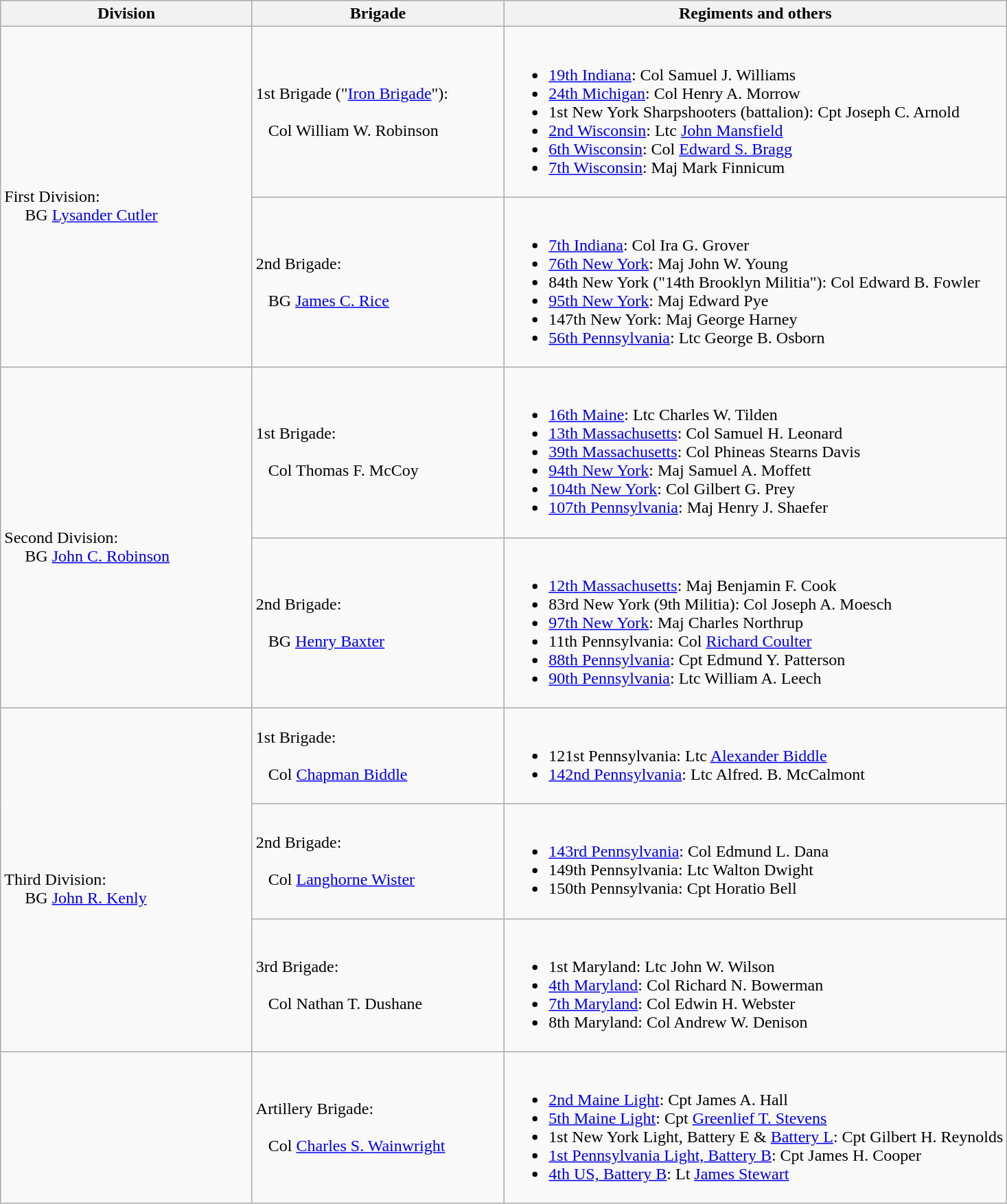<table class="wikitable">
<tr>
<th width=25%>Division</th>
<th width=25%>Brigade</th>
<th>Regiments and others</th>
</tr>
<tr>
<td rowspan=2><br>First Division:
<br>    
BG <a href='#'>Lysander Cutler</a></td>
<td>1st Brigade ("<a href='#'>Iron Brigade</a>"):<br><br>  
Col William W. Robinson</td>
<td><br><ul><li><a href='#'>19th Indiana</a>: Col Samuel J. Williams</li><li><a href='#'>24th Michigan</a>: Col Henry A. Morrow</li><li>1st New York Sharpshooters (battalion): Cpt Joseph C. Arnold</li><li><a href='#'>2nd Wisconsin</a>: Ltc <a href='#'>John Mansfield</a></li><li><a href='#'>6th Wisconsin</a>: Col <a href='#'>Edward S. Bragg</a></li><li><a href='#'>7th Wisconsin</a>: Maj Mark Finnicum</li></ul></td>
</tr>
<tr>
<td>2nd Brigade:<br><br>  
BG <a href='#'>James C. Rice</a></td>
<td><br><ul><li><a href='#'>7th Indiana</a>: Col Ira G. Grover</li><li><a href='#'>76th New York</a>: Maj John W. Young</li><li>84th New York ("14th Brooklyn Militia"): Col Edward B. Fowler</li><li><a href='#'>95th New York</a>: Maj Edward Pye</li><li>147th New York: Maj George Harney</li><li><a href='#'>56th Pennsylvania</a>: Ltc George B. Osborn</li></ul></td>
</tr>
<tr>
<td rowspan=2><br>Second Division:
<br>    
BG <a href='#'>John C. Robinson</a></td>
<td>1st Brigade:<br><br>  
Col Thomas F. McCoy</td>
<td><br><ul><li><a href='#'>16th Maine</a>: Ltc Charles W. Tilden</li><li><a href='#'>13th Massachusetts</a>: Col Samuel H. Leonard</li><li><a href='#'>39th Massachusetts</a>: Col Phineas Stearns Davis</li><li><a href='#'>94th New York</a>: Maj Samuel A. Moffett</li><li><a href='#'>104th New York</a>: Col Gilbert G. Prey</li><li><a href='#'>107th Pennsylvania</a>: Maj Henry J. Shaefer</li></ul></td>
</tr>
<tr>
<td>2nd Brigade:<br><br>  
BG <a href='#'>Henry Baxter</a></td>
<td><br><ul><li><a href='#'>12th Massachusetts</a>: Maj Benjamin F. Cook</li><li>83rd New York (9th Militia): Col Joseph A. Moesch</li><li><a href='#'>97th New York</a>: Maj Charles Northrup</li><li>11th Pennsylvania: Col <a href='#'>Richard Coulter</a></li><li><a href='#'>88th Pennsylvania</a>: Cpt Edmund Y. Patterson</li><li><a href='#'>90th Pennsylvania</a>: Ltc William A. Leech</li></ul></td>
</tr>
<tr>
<td rowspan=3><br>Third Division:
<br>    
BG <a href='#'>John R. Kenly</a></td>
<td>1st Brigade:<br><br>  
Col <a href='#'>Chapman Biddle</a></td>
<td><br><ul><li>121st Pennsylvania: Ltc <a href='#'>Alexander Biddle</a></li><li><a href='#'>142nd Pennsylvania</a>: Ltc Alfred. B. McCalmont</li></ul></td>
</tr>
<tr>
<td>2nd Brigade:<br><br>  
Col <a href='#'>Langhorne Wister</a></td>
<td><br><ul><li><a href='#'>143rd Pennsylvania</a>: Col Edmund L. Dana</li><li>149th Pennsylvania: Ltc Walton Dwight</li><li>150th Pennsylvania: Cpt Horatio Bell</li></ul></td>
</tr>
<tr>
<td>3rd Brigade:<br><br>  
Col Nathan T. Dushane</td>
<td><br><ul><li>1st Maryland: Ltc John W. Wilson</li><li><a href='#'>4th Maryland</a>: Col Richard N. Bowerman</li><li><a href='#'>7th Maryland</a>: Col Edwin H. Webster</li><li>8th Maryland: Col Andrew W. Denison</li></ul></td>
</tr>
<tr>
<td></td>
<td>Artillery Brigade:<br><br>  
Col <a href='#'>Charles S. Wainwright</a></td>
<td><br><ul><li><a href='#'>2nd Maine Light</a>: Cpt James A. Hall</li><li><a href='#'>5th Maine Light</a>: Cpt <a href='#'>Greenlief T. Stevens</a></li><li>1st New York Light, Battery E & <a href='#'>Battery L</a>: Cpt Gilbert H. Reynolds</li><li><a href='#'>1st Pennsylvania Light, Battery B</a>: Cpt James H. Cooper</li><li><a href='#'>4th US, Battery B</a>: Lt <a href='#'>James Stewart</a></li></ul></td>
</tr>
</table>
